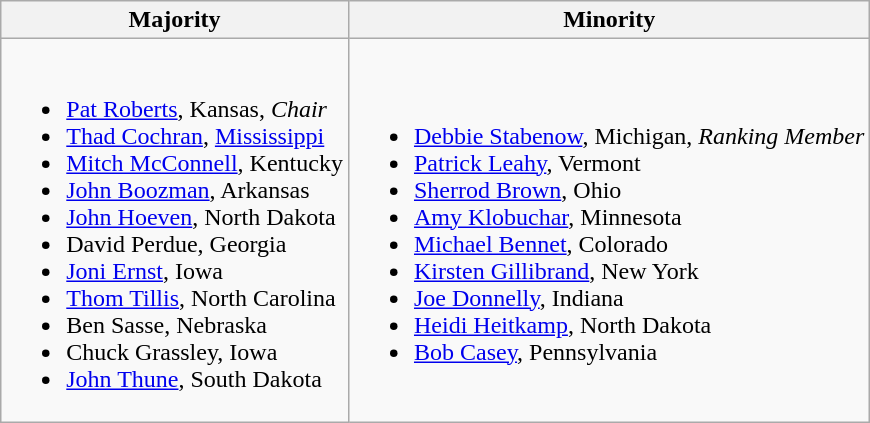<table class="wikitable">
<tr>
<th>Majority</th>
<th>Minority</th>
</tr>
<tr>
<td><br><ul><li><a href='#'>Pat Roberts</a>, Kansas, <em>Chair</em></li><li><a href='#'>Thad Cochran</a>, <a href='#'>Mississippi</a></li><li><a href='#'>Mitch McConnell</a>, Kentucky</li><li><a href='#'>John Boozman</a>, Arkansas</li><li><a href='#'>John Hoeven</a>, North Dakota</li><li>David Perdue, Georgia</li><li><a href='#'>Joni Ernst</a>, Iowa</li><li><a href='#'>Thom Tillis</a>, North Carolina</li><li>Ben Sasse, Nebraska</li><li>Chuck Grassley, Iowa</li><li><a href='#'>John Thune</a>, South Dakota</li></ul></td>
<td><br><ul><li><a href='#'>Debbie Stabenow</a>, Michigan, <em>Ranking Member</em></li><li><a href='#'>Patrick Leahy</a>, Vermont</li><li><a href='#'>Sherrod Brown</a>, Ohio</li><li><a href='#'>Amy Klobuchar</a>, Minnesota</li><li><a href='#'>Michael Bennet</a>, Colorado</li><li><a href='#'>Kirsten Gillibrand</a>, New York</li><li><a href='#'>Joe Donnelly</a>, Indiana</li><li><a href='#'>Heidi Heitkamp</a>, North Dakota</li><li><a href='#'>Bob Casey</a>, Pennsylvania</li></ul></td>
</tr>
</table>
